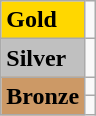<table class="wikitable">
<tr>
<td bgcolor="#ffd700"><strong>Gold</strong></td>
<td></td>
</tr>
<tr>
<td bgcolor="#c0c0c0"><strong>Silver</strong></td>
<td></td>
</tr>
<tr>
<td rowspan="2" bgcolor="#cc9966"><strong>Bronze</strong></td>
<td></td>
</tr>
<tr>
<td></td>
</tr>
</table>
